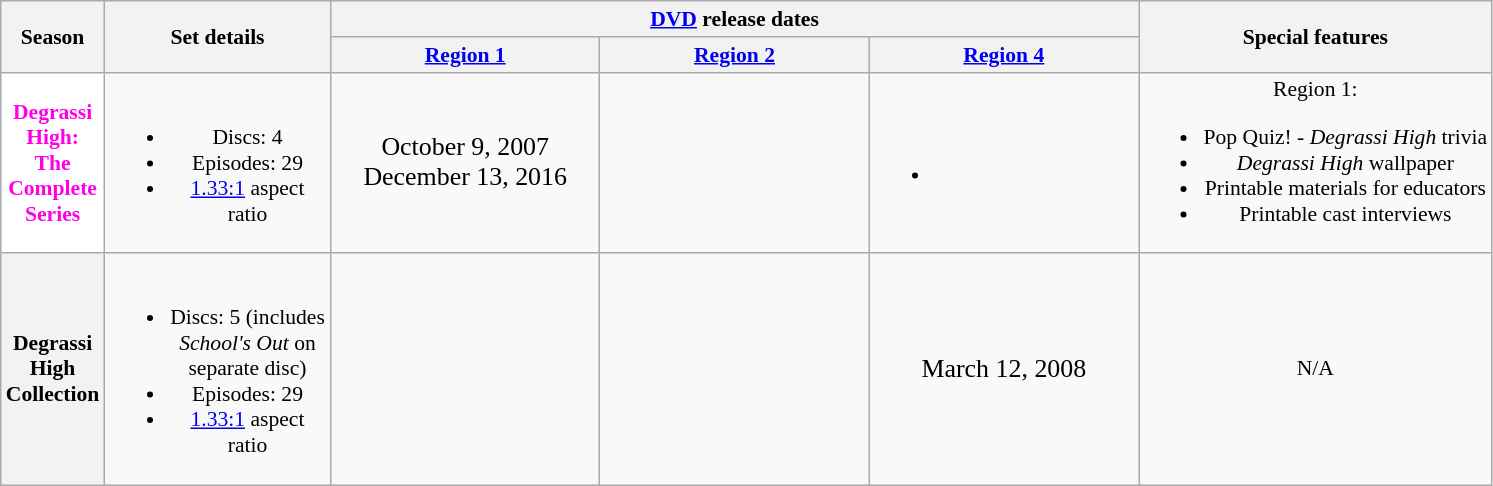<table class="wikitable plainrowheaders" style="font-size:90%; text-align: center">
<tr>
<th rowspan="2" scope="col" style="width: 3em;">Season</th>
<th rowspan="2" scope="col" style="width: 10em;">Set details</th>
<th colspan="3" scope="col"><a href='#'>DVD</a> release dates</th>
<th rowspan="2" scope="col">Special features</th>
</tr>
<tr>
<th scope="col" style="width: 12em; font-size: 100%;"><a href='#'>Region 1</a></th>
<th scope="col" style="width: 12em; font-size: 100%;"><a href='#'>Region 2</a></th>
<th scope="col" style="width: 12em; font-size: 100%;"><a href='#'>Region 4</a></th>
</tr>
<tr>
<th scope="row" style="text-align:center; background:white; color:#ff00e6;"><span>Degrassi High: The Complete Series</span></th>
<td><br><ul><li>Discs: 4</li><li>Episodes: 29</li><li><a href='#'>1.33:1</a> aspect ratio</li></ul></td>
<td><big>October 9, 2007</big><br><big>December 13, 2016</big></td>
<td></td>
<td><br><ul><li></li></ul></td>
<td>Region 1:<br><ul><li>Pop Quiz! - <em>Degrassi High</em> trivia</li><li><em>Degrassi High</em> wallpaper</li><li>Printable materials for educators</li><li>Printable cast interviews</li></ul></td>
</tr>
<tr>
<th>Degrassi High Collection</th>
<td><br><ul><li>Discs: 5 (includes <em>School's Out</em> on separate disc)</li><li>Episodes: 29</li><li><a href='#'>1.33:1</a> aspect ratio</li></ul></td>
<td></td>
<td></td>
<td><big>March 12, 2008</big></td>
<td>N/A</td>
</tr>
</table>
